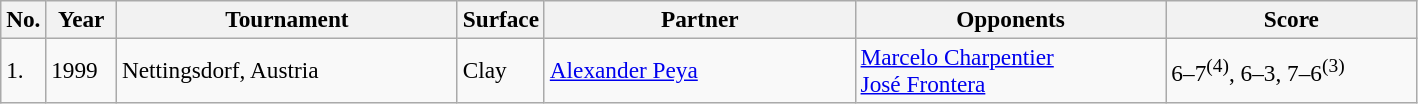<table class="sortable wikitable" style=font-size:97%>
<tr>
<th style="width:20px" class="unsortable">No.</th>
<th style="width:40px">Year</th>
<th style="width:220px">Tournament</th>
<th style="width:50px">Surface</th>
<th style="width:200px">Partner</th>
<th style="width:200px">Opponents</th>
<th style="width:160px" class="unsortable">Score</th>
</tr>
<tr>
<td>1.</td>
<td>1999</td>
<td>Nettingsdorf, Austria</td>
<td>Clay</td>
<td> <a href='#'>Alexander Peya</a></td>
<td> <a href='#'>Marcelo Charpentier</a><br> <a href='#'>José Frontera</a></td>
<td>6–7<sup>(4)</sup>, 6–3, 7–6<sup>(3)</sup></td>
</tr>
</table>
